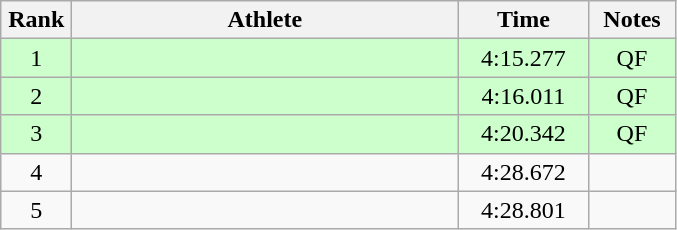<table class=wikitable style="text-align:center">
<tr>
<th width=40>Rank</th>
<th width=250>Athlete</th>
<th width=80>Time</th>
<th width=50>Notes</th>
</tr>
<tr bgcolor="ccffcc">
<td>1</td>
<td align=left></td>
<td>4:15.277</td>
<td>QF</td>
</tr>
<tr bgcolor="ccffcc">
<td>2</td>
<td align=left></td>
<td>4:16.011</td>
<td>QF</td>
</tr>
<tr bgcolor="ccffcc">
<td>3</td>
<td align=left></td>
<td>4:20.342</td>
<td>QF</td>
</tr>
<tr>
<td>4</td>
<td align=left></td>
<td>4:28.672</td>
<td></td>
</tr>
<tr>
<td>5</td>
<td align=left></td>
<td>4:28.801</td>
<td></td>
</tr>
</table>
